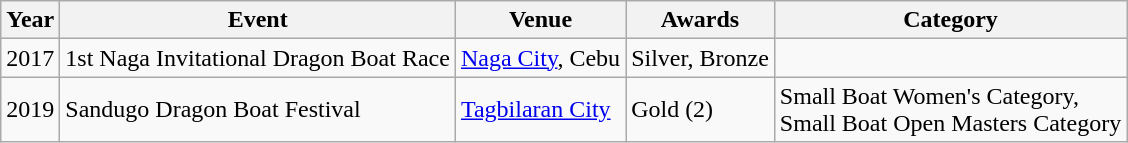<table class="wikitable sortable">
<tr>
<th>Year</th>
<th>Event</th>
<th>Venue</th>
<th>Awards</th>
<th>Category</th>
</tr>
<tr>
<td>2017</td>
<td>1st Naga Invitational Dragon Boat Race</td>
<td><a href='#'>Naga City</a>, Cebu</td>
<td>Silver, Bronze</td>
<td></td>
</tr>
<tr>
<td>2019</td>
<td>Sandugo Dragon Boat Festival</td>
<td><a href='#'>Tagbilaran City</a></td>
<td>Gold (2)</td>
<td>Small Boat Women's Category,<br>Small Boat Open Masters Category</td>
</tr>
</table>
